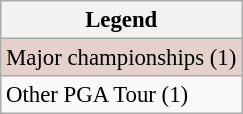<table class="wikitable" style="font-size:95%;">
<tr>
<th>Legend</th>
</tr>
<tr style="background:#e5d1cb;">
<td>Major championships (1)</td>
</tr>
<tr>
<td>Other PGA Tour (1)</td>
</tr>
</table>
